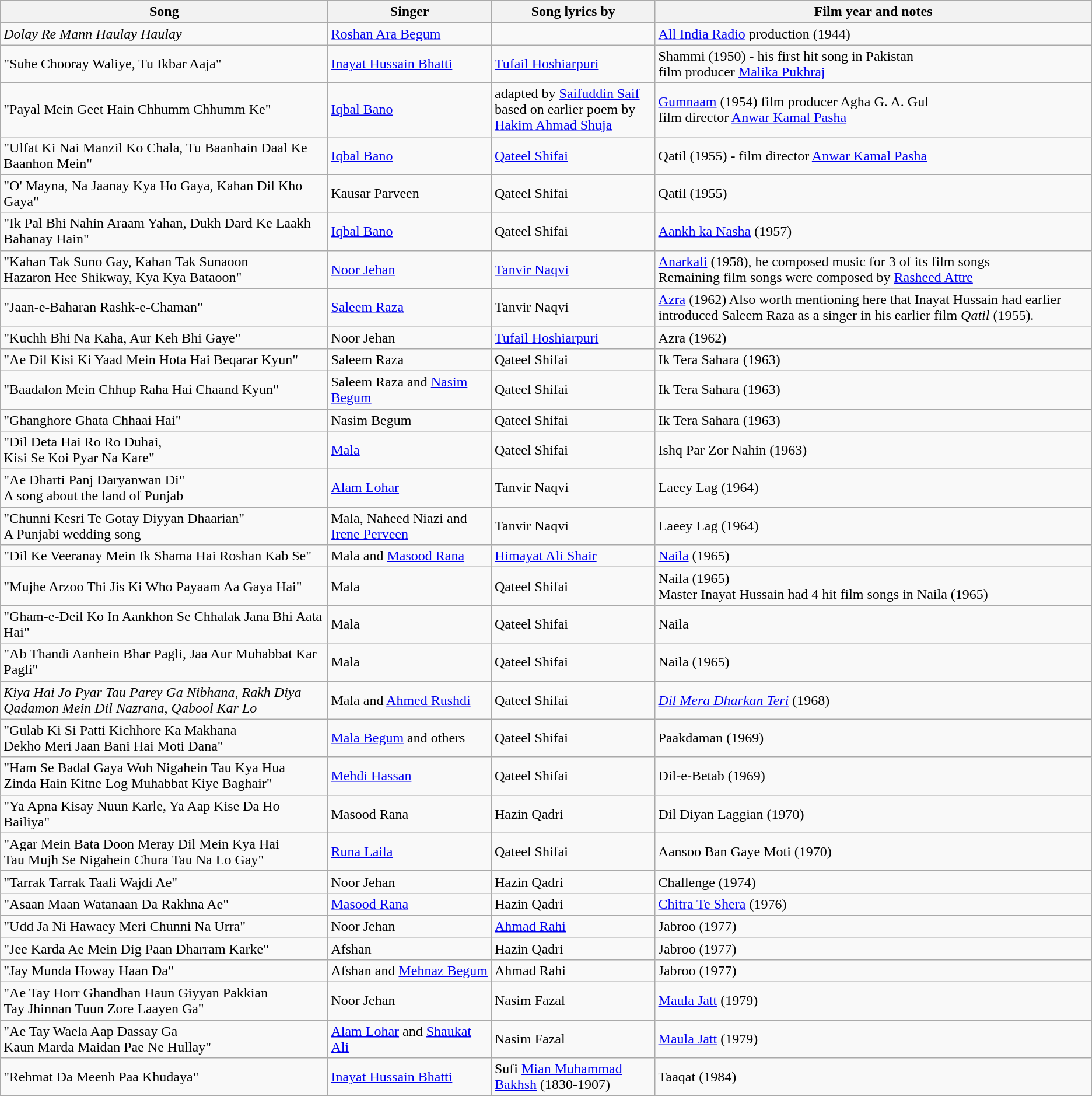<table class="wikitable">
<tr>
<th style="width:30%">Song</th>
<th style="width:15%">Singer</th>
<th style="width:15%">Song lyrics by</th>
<th style="width:40%">Film year and notes</th>
</tr>
<tr>
<td><em>Dolay Re Mann Haulay Haulay</em></td>
<td><a href='#'>Roshan Ara Begum</a></td>
<td></td>
<td><a href='#'>All India Radio</a> production (1944)</td>
</tr>
<tr>
<td>"Suhe Chooray Waliye, Tu Ikbar Aaja"</td>
<td><a href='#'>Inayat Hussain Bhatti</a></td>
<td><a href='#'>Tufail Hoshiarpuri</a></td>
<td>Shammi (1950) - his first hit song in Pakistan<br>film producer <a href='#'>Malika Pukhraj</a></td>
</tr>
<tr>
<td>"Payal Mein Geet Hain Chhumm Chhumm Ke"</td>
<td><a href='#'>Iqbal Bano</a></td>
<td>adapted by <a href='#'>Saifuddin Saif</a> based on earlier poem by <a href='#'>Hakim Ahmad Shuja</a></td>
<td><a href='#'>Gumnaam</a> (1954) film producer Agha G. A. Gul<br>film director <a href='#'>Anwar Kamal Pasha</a></td>
</tr>
<tr>
<td>"Ulfat Ki Nai Manzil Ko Chala, Tu Baanhain Daal Ke Baanhon Mein"</td>
<td><a href='#'>Iqbal Bano</a></td>
<td><a href='#'>Qateel Shifai</a></td>
<td>Qatil (1955) - film director <a href='#'>Anwar Kamal Pasha</a></td>
</tr>
<tr>
<td>"O' Mayna, Na Jaanay Kya Ho Gaya, Kahan Dil Kho Gaya"</td>
<td>Kausar Parveen</td>
<td>Qateel Shifai</td>
<td>Qatil (1955)</td>
</tr>
<tr>
<td>"Ik Pal Bhi Nahin Araam Yahan, Dukh Dard Ke Laakh Bahanay Hain"</td>
<td><a href='#'>Iqbal Bano</a></td>
<td>Qateel Shifai</td>
<td><a href='#'>Aankh ka Nasha</a> (1957)</td>
</tr>
<tr>
<td>"Kahan Tak Suno Gay, Kahan Tak Sunaoon<br>Hazaron Hee Shikway, Kya Kya Bataoon"</td>
<td><a href='#'>Noor Jehan</a></td>
<td><a href='#'>Tanvir Naqvi</a></td>
<td><a href='#'>Anarkali</a> (1958), he composed music for 3 of its film songs<br>Remaining film songs were composed by <a href='#'>Rasheed Attre</a></td>
</tr>
<tr>
<td>"Jaan-e-Baharan Rashk-e-Chaman"</td>
<td><a href='#'>Saleem Raza</a></td>
<td>Tanvir Naqvi</td>
<td><a href='#'>Azra</a> (1962) Also worth mentioning here that Inayat Hussain had earlier introduced Saleem Raza as a singer in his earlier film <em>Qatil</em> (1955).</td>
</tr>
<tr>
<td>"Kuchh Bhi Na Kaha, Aur Keh Bhi Gaye"</td>
<td>Noor Jehan</td>
<td><a href='#'>Tufail Hoshiarpuri</a></td>
<td>Azra (1962)</td>
</tr>
<tr>
<td>"Ae Dil Kisi Ki Yaad Mein Hota Hai Beqarar Kyun"</td>
<td>Saleem Raza</td>
<td>Qateel Shifai</td>
<td>Ik Tera Sahara (1963)</td>
</tr>
<tr>
<td>"Baadalon Mein Chhup Raha Hai Chaand Kyun"</td>
<td>Saleem Raza and <a href='#'>Nasim Begum</a></td>
<td>Qateel Shifai</td>
<td>Ik Tera Sahara (1963)</td>
</tr>
<tr>
<td>"Ghanghore Ghata Chhaai Hai"</td>
<td>Nasim Begum</td>
<td>Qateel Shifai</td>
<td>Ik Tera Sahara (1963)</td>
</tr>
<tr>
<td>"Dil Deta Hai Ro Ro Duhai,<br>Kisi Se Koi Pyar Na Kare"</td>
<td><a href='#'>Mala</a></td>
<td>Qateel Shifai</td>
<td>Ishq Par Zor Nahin (1963)</td>
</tr>
<tr>
<td>"Ae Dharti Panj Daryanwan Di"<br>A song about the land of Punjab</td>
<td><a href='#'>Alam Lohar</a></td>
<td>Tanvir Naqvi</td>
<td>Laeey Lag (1964)</td>
</tr>
<tr>
<td>"Chunni Kesri Te Gotay Diyyan Dhaarian"<br>A Punjabi wedding song</td>
<td>Mala, Naheed Niazi and <a href='#'>Irene Perveen</a></td>
<td>Tanvir Naqvi</td>
<td>Laeey Lag (1964)</td>
</tr>
<tr>
<td>"Dil Ke Veeranay Mein Ik Shama Hai Roshan Kab Se"</td>
<td>Mala and <a href='#'>Masood Rana</a></td>
<td><a href='#'>Himayat Ali Shair</a></td>
<td><a href='#'>Naila</a> (1965)</td>
</tr>
<tr>
<td>"Mujhe Arzoo Thi Jis Ki Who Payaam Aa Gaya Hai"</td>
<td>Mala</td>
<td>Qateel Shifai</td>
<td>Naila (1965)<br>Master Inayat Hussain had 4 hit film songs in Naila (1965)</td>
</tr>
<tr>
<td>"Gham-e-Deil Ko In Aankhon Se Chhalak Jana Bhi Aata Hai"</td>
<td>Mala</td>
<td>Qateel Shifai</td>
<td>Naila</td>
</tr>
<tr>
<td>"Ab Thandi Aanhein Bhar Pagli, Jaa Aur Muhabbat Kar Pagli"</td>
<td>Mala</td>
<td>Qateel Shifai</td>
<td>Naila (1965)</td>
</tr>
<tr>
<td><em>Kiya Hai Jo Pyar Tau Parey Ga Nibhana, Rakh Diya Qadamon Mein Dil Nazrana, Qabool Kar Lo</em></td>
<td>Mala and <a href='#'>Ahmed Rushdi</a></td>
<td>Qateel Shifai</td>
<td><em><a href='#'>Dil Mera Dharkan Teri</a></em> (1968)</td>
</tr>
<tr>
<td>"Gulab Ki Si Patti Kichhore Ka Makhana<br>Dekho Meri Jaan Bani Hai Moti Dana"</td>
<td><a href='#'>Mala Begum</a> and others</td>
<td>Qateel Shifai</td>
<td>Paakdaman (1969)</td>
</tr>
<tr>
<td>"Ham Se Badal Gaya Woh Nigahein Tau Kya Hua<br>Zinda Hain Kitne Log Muhabbat Kiye Baghair"</td>
<td><a href='#'>Mehdi Hassan</a></td>
<td>Qateel Shifai</td>
<td>Dil-e-Betab (1969)</td>
</tr>
<tr>
<td>"Ya Apna Kisay Nuun Karle, Ya Aap Kise Da Ho Bailiya"</td>
<td>Masood Rana</td>
<td>Hazin Qadri</td>
<td>Dil Diyan Laggian (1970)</td>
</tr>
<tr>
<td>"Agar Mein Bata Doon Meray Dil Mein Kya Hai<br>Tau Mujh Se Nigahein Chura Tau Na Lo Gay"</td>
<td><a href='#'>Runa Laila</a></td>
<td>Qateel Shifai</td>
<td>Aansoo Ban Gaye Moti (1970)</td>
</tr>
<tr>
<td>"Tarrak Tarrak Taali Wajdi Ae"</td>
<td>Noor Jehan</td>
<td>Hazin Qadri</td>
<td>Challenge (1974)</td>
</tr>
<tr>
<td>"Asaan Maan Watanaan Da Rakhna Ae"</td>
<td><a href='#'>Masood Rana</a></td>
<td>Hazin Qadri</td>
<td><a href='#'>Chitra Te Shera</a> (1976)</td>
</tr>
<tr>
<td>"Udd Ja Ni Hawaey Meri Chunni Na Urra"</td>
<td>Noor Jehan</td>
<td><a href='#'>Ahmad Rahi</a></td>
<td>Jabroo (1977)</td>
</tr>
<tr>
<td>"Jee Karda Ae Mein Dig Paan Dharram Karke"</td>
<td>Afshan</td>
<td>Hazin Qadri</td>
<td>Jabroo (1977)</td>
</tr>
<tr>
<td>"Jay Munda Howay Haan Da"</td>
<td>Afshan and <a href='#'>Mehnaz Begum</a></td>
<td>Ahmad Rahi</td>
<td>Jabroo (1977)</td>
</tr>
<tr>
<td>"Ae Tay Horr Ghandhan Haun Giyyan Pakkian<br>Tay Jhinnan Tuun Zore Laayen Ga"</td>
<td>Noor Jehan</td>
<td>Nasim Fazal</td>
<td><a href='#'>Maula Jatt</a> (1979)</td>
</tr>
<tr>
<td>"Ae Tay Waela Aap Dassay Ga<br>Kaun Marda Maidan Pae Ne Hullay"</td>
<td><a href='#'>Alam Lohar</a> and <a href='#'>Shaukat Ali</a></td>
<td>Nasim Fazal</td>
<td><a href='#'>Maula Jatt</a> (1979)</td>
</tr>
<tr>
<td>"Rehmat Da Meenh Paa Khudaya"</td>
<td><a href='#'>Inayat Hussain Bhatti</a></td>
<td>Sufi <a href='#'>Mian Muhammad Bakhsh</a> (1830-1907)</td>
<td>Taaqat (1984)</td>
</tr>
<tr>
</tr>
</table>
